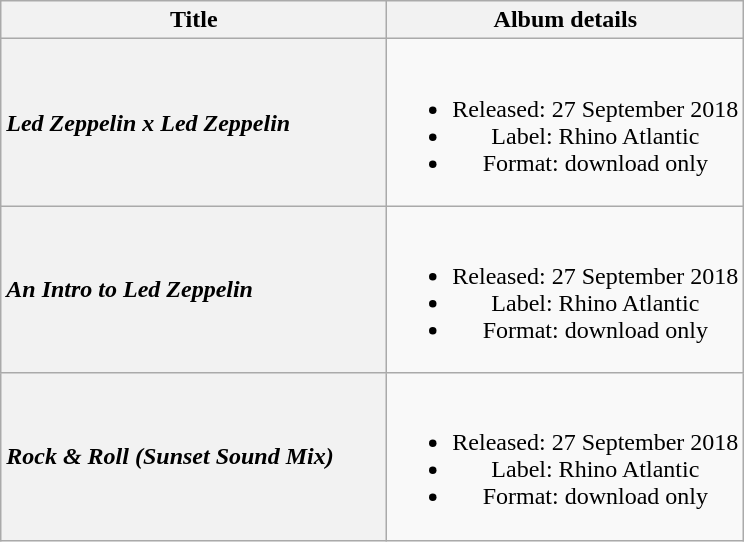<table class="wikitable plainrowheaders" style="text-align:center;">
<tr>
<th scope="col" style="width:250px;">Title</th>
<th scope="col">Album details</th>
</tr>
<tr>
<th scope="row" style="text-align:left"><em>Led Zeppelin x Led Zeppelin</em></th>
<td><br><ul><li>Released: 27 September 2018</li><li>Label: Rhino Atlantic</li><li>Format: download only</li></ul></td>
</tr>
<tr>
<th scope="row" style="text-align:left"><em>An Intro to Led Zeppelin</em></th>
<td><br><ul><li>Released: 27 September 2018</li><li>Label: Rhino Atlantic</li><li>Format: download only</li></ul></td>
</tr>
<tr>
<th scope="row" style="text-align:left"><em>Rock & Roll (Sunset Sound Mix)</em></th>
<td><br><ul><li>Released: 27 September 2018</li><li>Label: Rhino Atlantic</li><li>Format: download only</li></ul></td>
</tr>
</table>
